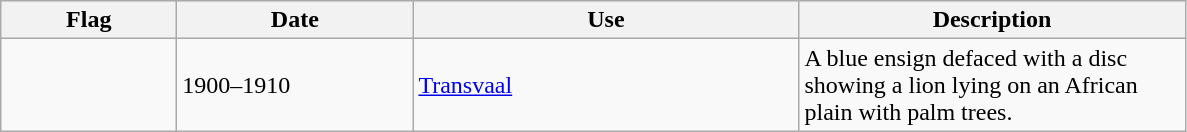<table class="wikitable">
<tr style="background:#efefef;">
<th style="width:110px;">Flag</th>
<th style="width:150px;">Date</th>
<th style="width:250px;">Use</th>
<th style="width:250px;">Description</th>
</tr>
<tr>
<td></td>
<td>1900–1910</td>
<td><a href='#'>Transvaal</a></td>
<td>A blue ensign defaced with a disc showing a lion lying on an African plain with palm trees.</td>
</tr>
</table>
